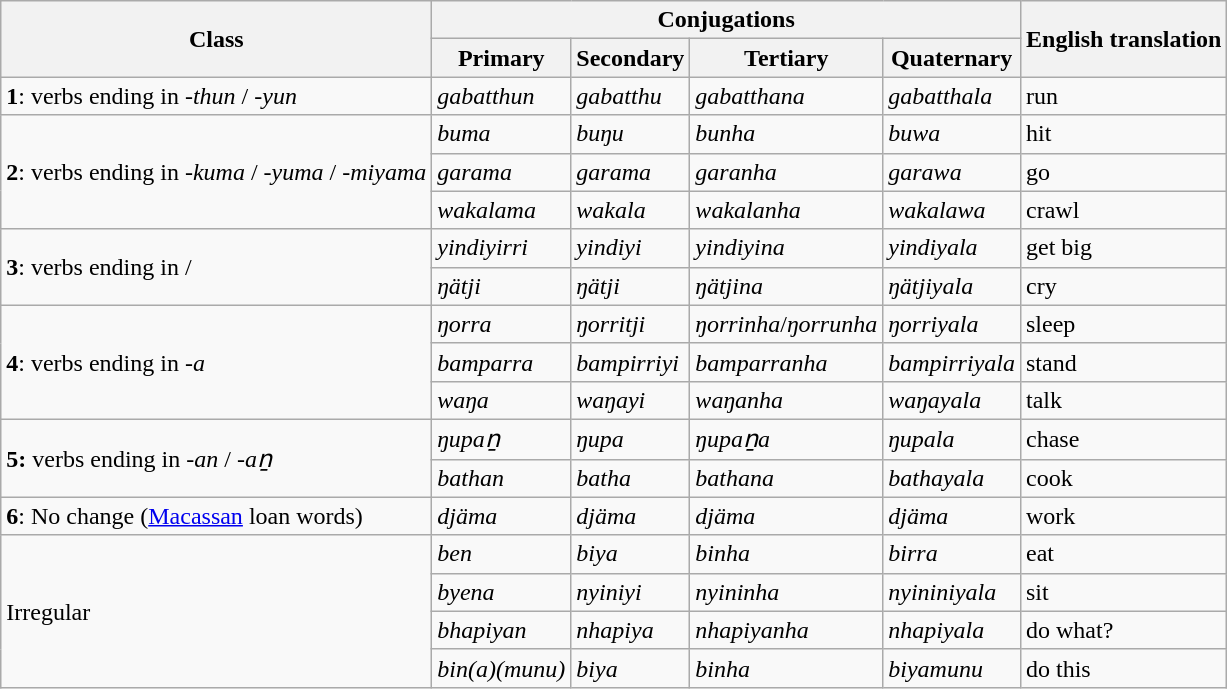<table class="wikitable">
<tr>
<th rowspan=2>Class</th>
<th colspan=4>Conjugations</th>
<th rowspan=2>English translation</th>
</tr>
<tr>
<th>Primary</th>
<th>Secondary</th>
<th>Tertiary</th>
<th>Quaternary</th>
</tr>
<tr>
<td><strong>1</strong>: verbs ending in <em>-thun</em> / <em>-yun</em></td>
<td><em>gabatthun</em></td>
<td><em>gabatthu</em></td>
<td><em>gabatthana</em></td>
<td><em>gabatthala</em></td>
<td>run</td>
</tr>
<tr>
<td rowspan=3><strong>2</strong>: verbs ending in <em>-kuma</em> / <em>-yuma</em> / <em>-miyama</em></td>
<td><em>buma</em></td>
<td><em>buŋu</em></td>
<td><em>bunha</em></td>
<td><em>buwa</em></td>
<td>hit</td>
</tr>
<tr>
<td><em>garama</em></td>
<td><em>garama</em></td>
<td><em>garanha</em></td>
<td><em>garawa</em></td>
<td>go</td>
</tr>
<tr>
<td><em>wakalama</em></td>
<td><em>wakala</em></td>
<td><em>wakalanha</em></td>
<td><em>wakalawa</em></td>
<td>crawl</td>
</tr>
<tr>
<td rowspan=2><strong>3</strong>: verbs ending in  / </td>
<td><em>yindiyirri</em></td>
<td><em>yindiyi</em></td>
<td><em>yindiyina</em></td>
<td><em>yindiyala</em></td>
<td>get big</td>
</tr>
<tr>
<td><em>ŋätji</em></td>
<td><em>ŋätji</em></td>
<td><em>ŋätjina</em></td>
<td><em>ŋätjiyala</em></td>
<td>cry</td>
</tr>
<tr>
<td rowspan=3><strong>4</strong>: verbs ending in <em>-a</em></td>
<td><em>ŋorra</em></td>
<td><em>ŋorritji</em></td>
<td><em>ŋorrinha</em>/<em>ŋorrunha</em></td>
<td><em>ŋorriyala</em></td>
<td>sleep</td>
</tr>
<tr>
<td><em>bamparra</em></td>
<td><em>bampirriyi</em></td>
<td><em>bamparranha</em></td>
<td><em>bampirriyala</em></td>
<td>stand</td>
</tr>
<tr>
<td><em>waŋa</em></td>
<td><em>waŋayi</em></td>
<td><em>waŋanha</em></td>
<td><em>waŋayala</em></td>
<td>talk</td>
</tr>
<tr>
<td rowspan=2><strong>5: </strong> verbs ending in <em>-an</em> / <em>-aṉ</em></td>
<td><em>ŋupaṉ</em></td>
<td><em>ŋupa</em></td>
<td><em>ŋupaṉa</em></td>
<td><em>ŋupala</em></td>
<td>chase</td>
</tr>
<tr>
<td><em>bathan</em></td>
<td><em>batha</em></td>
<td><em>bathana</em></td>
<td><em>bathayala</em></td>
<td>cook</td>
</tr>
<tr>
<td><strong>6</strong>: No change (<a href='#'>Macassan</a> loan words)</td>
<td><em>djäma</em></td>
<td><em>djäma</em></td>
<td><em>djäma</em></td>
<td><em>djäma</em></td>
<td>work</td>
</tr>
<tr>
<td rowspan=4>Irregular</td>
<td><em>ben</em></td>
<td><em>biya</em></td>
<td><em>binha</em></td>
<td><em>birra</em></td>
<td>eat</td>
</tr>
<tr>
<td><em>byena</em></td>
<td><em>nyiniyi</em></td>
<td><em>nyininha</em></td>
<td><em>nyininiyala</em></td>
<td>sit</td>
</tr>
<tr>
<td><em>bhapiyan</em></td>
<td><em>nhapiya</em></td>
<td><em>nhapiyanha</em></td>
<td><em>nhapiyala</em></td>
<td>do what?</td>
</tr>
<tr>
<td><em>bin(a)(munu)</em></td>
<td><em>biya</em></td>
<td><em>binha</em></td>
<td><em>biyamunu</em></td>
<td>do this</td>
</tr>
</table>
